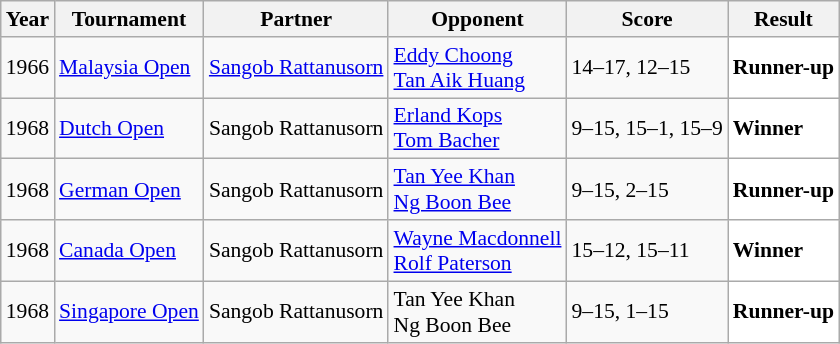<table class="sortable wikitable" style="font-size: 90%;">
<tr>
<th>Year</th>
<th>Tournament</th>
<th>Partner</th>
<th>Opponent</th>
<th>Score</th>
<th>Result</th>
</tr>
<tr>
<td align="center">1966</td>
<td><a href='#'>Malaysia Open</a></td>
<td> <a href='#'>Sangob Rattanusorn</a></td>
<td> <a href='#'>Eddy Choong</a><br> <a href='#'>Tan Aik Huang</a></td>
<td>14–17, 12–15</td>
<td style="text-align:left; background:white"> <strong>Runner-up</strong></td>
</tr>
<tr>
<td align="center">1968</td>
<td><a href='#'>Dutch Open</a></td>
<td> Sangob Rattanusorn</td>
<td> <a href='#'>Erland Kops</a><br> <a href='#'>Tom Bacher</a></td>
<td>9–15, 15–1, 15–9</td>
<td style="text-align:left; background:white"> <strong>Winner</strong></td>
</tr>
<tr>
<td align="center">1968</td>
<td><a href='#'>German Open</a></td>
<td> Sangob Rattanusorn</td>
<td> <a href='#'>Tan Yee Khan</a><br> <a href='#'>Ng Boon Bee</a></td>
<td>9–15, 2–15</td>
<td style="text-align:left; background:white"> <strong>Runner-up</strong></td>
</tr>
<tr>
<td align="center">1968</td>
<td><a href='#'>Canada Open</a></td>
<td> Sangob Rattanusorn</td>
<td> <a href='#'>Wayne Macdonnell</a><br> <a href='#'>Rolf Paterson</a></td>
<td>15–12, 15–11</td>
<td style="text-align:left; background:white"> <strong>Winner</strong></td>
</tr>
<tr>
<td align="center">1968</td>
<td><a href='#'>Singapore Open</a></td>
<td> Sangob Rattanusorn</td>
<td> Tan Yee Khan<br> Ng Boon Bee</td>
<td>9–15, 1–15</td>
<td style="text-align:left; background:white"> <strong>Runner-up</strong></td>
</tr>
</table>
